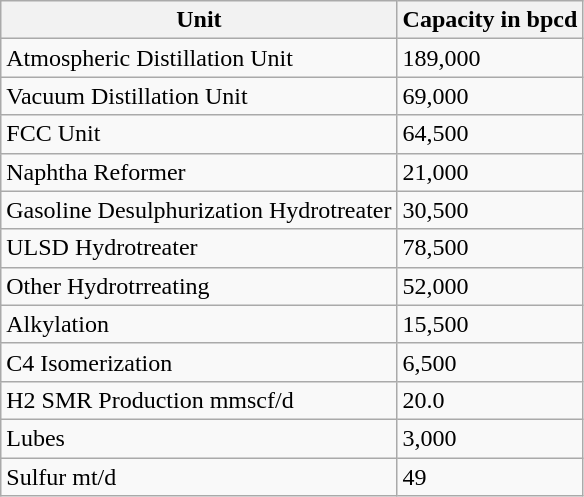<table class="wikitable">
<tr>
<th>Unit</th>
<th>Capacity in bpcd</th>
</tr>
<tr>
<td>Atmospheric Distillation Unit</td>
<td>189,000</td>
</tr>
<tr>
<td>Vacuum Distillation Unit</td>
<td>69,000</td>
</tr>
<tr>
<td>FCC Unit</td>
<td>64,500</td>
</tr>
<tr>
<td>Naphtha Reformer</td>
<td>21,000</td>
</tr>
<tr>
<td>Gasoline Desulphurization Hydrotreater</td>
<td>30,500</td>
</tr>
<tr>
<td>ULSD Hydrotreater</td>
<td>78,500</td>
</tr>
<tr>
<td>Other Hydrotrreating</td>
<td>52,000</td>
</tr>
<tr>
<td>Alkylation</td>
<td>15,500</td>
</tr>
<tr>
<td>C4 Isomerization</td>
<td>6,500</td>
</tr>
<tr>
<td>H2 SMR Production mmscf/d</td>
<td>20.0</td>
</tr>
<tr>
<td>Lubes</td>
<td>3,000</td>
</tr>
<tr>
<td>Sulfur mt/d</td>
<td>49</td>
</tr>
</table>
